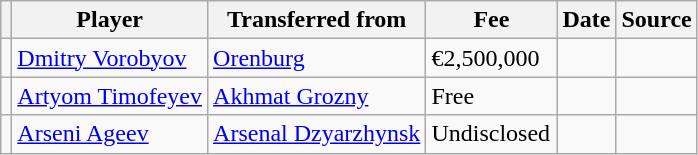<table class="wikitable plainrowheaders sortable">
<tr>
<th></th>
<th scope="col">Player</th>
<th>Transferred from</th>
<th style="width: 80px;">Fee</th>
<th scope="col">Date</th>
<th scope="col">Source</th>
</tr>
<tr>
<td align="center"></td>
<td> <a href='#'>Dmitry Vorobyov</a></td>
<td> <a href='#'>Orenburg</a></td>
<td>€2,500,000</td>
<td></td>
<td></td>
</tr>
<tr>
<td align="center"></td>
<td> <a href='#'>Artyom Timofeyev</a></td>
<td> <a href='#'>Akhmat Grozny</a></td>
<td>Free</td>
<td></td>
<td></td>
</tr>
<tr>
<td align="center"></td>
<td> <a href='#'>Arseni Ageev</a></td>
<td> <a href='#'>Arsenal Dzyarzhynsk</a></td>
<td>Undisclosed</td>
<td></td>
<td></td>
</tr>
</table>
